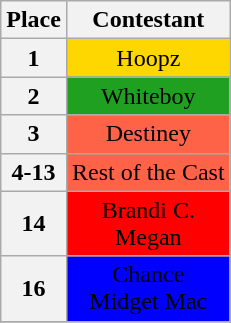<table class="wikitable" style="text-align:center">
<tr>
<th>Place</th>
<th>Contestant</th>
</tr>
<tr>
<th>1</th>
<td bgcolor="gold">Hoopz</td>
</tr>
<tr>
<th>2</th>
<td bgcolor="#20A020">Whiteboy</td>
</tr>
<tr>
<th>3</th>
<td bgcolor="tomato">Destiney</td>
</tr>
<tr>
<th>4-13</th>
<td bgcolor="tomato">Rest of the Cast</td>
</tr>
<tr>
<th>14</th>
<td bgcolor="red">Brandi C.<br>Megan</td>
</tr>
<tr>
<th>16</th>
<td bgcolor="blue"><span>Chance<br>Midget Mac</span></td>
</tr>
<tr>
</tr>
</table>
